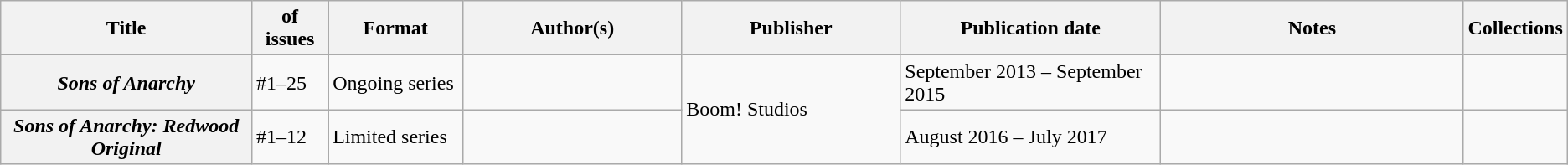<table class="wikitable">
<tr>
<th>Title</th>
<th style="width:40pt"> of issues</th>
<th style="width:75pt">Format</th>
<th style="width:125pt">Author(s)</th>
<th style="width:125pt">Publisher</th>
<th style="width:150pt">Publication date</th>
<th style="width:175pt">Notes</th>
<th>Collections</th>
</tr>
<tr>
<th><em>Sons of Anarchy</em></th>
<td>#1–25</td>
<td>Ongoing series</td>
<td></td>
<td rowspan="2">Boom! Studios</td>
<td>September 2013 – September 2015</td>
<td></td>
<td></td>
</tr>
<tr>
<th><em>Sons of Anarchy: Redwood Original</em></th>
<td>#1–12</td>
<td>Limited series</td>
<td></td>
<td>August 2016 – July 2017</td>
<td></td>
<td></td>
</tr>
</table>
